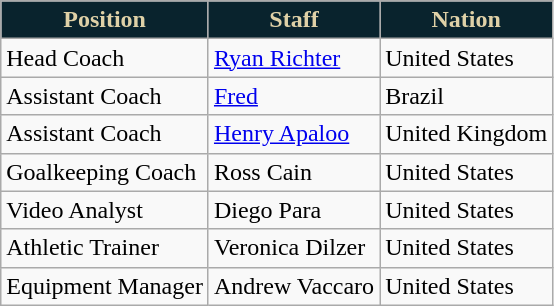<table class="wikitable">
<tr>
<th style="background:#09232D; color:#DFD1A7;" text-align:center;">Position</th>
<th style="background:#09232D; color:#DFD1A7;" text-align:center;">Staff</th>
<th style="background:#09232D; color:#DFD1A7;" scope="col">Nation</th>
</tr>
<tr>
<td>Head Coach</td>
<td><a href='#'>Ryan Richter</a></td>
<td> United States</td>
</tr>
<tr>
<td>Assistant Coach</td>
<td><a href='#'>Fred</a></td>
<td> Brazil</td>
</tr>
<tr>
<td>Assistant Coach</td>
<td><a href='#'>Henry Apaloo</a></td>
<td> United Kingdom</td>
</tr>
<tr>
<td>Goalkeeping Coach</td>
<td>Ross Cain</td>
<td> United States</td>
</tr>
<tr>
<td>Video Analyst</td>
<td>Diego Para</td>
<td> United States</td>
</tr>
<tr>
<td>Athletic Trainer</td>
<td>Veronica Dilzer</td>
<td> United States</td>
</tr>
<tr>
<td>Equipment Manager</td>
<td>Andrew Vaccaro</td>
<td> United States</td>
</tr>
</table>
